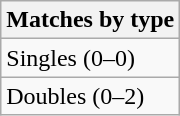<table class=wikitable>
<tr>
<th>Matches by type</th>
</tr>
<tr>
<td>Singles (0–0)</td>
</tr>
<tr>
<td>Doubles (0–2)</td>
</tr>
</table>
